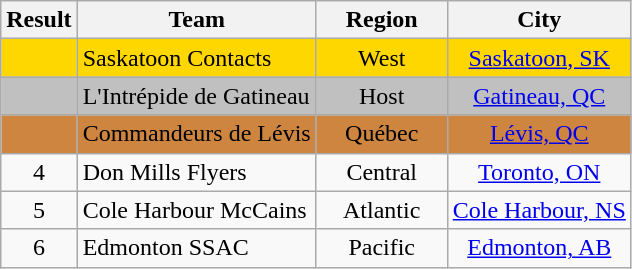<table class="wikitable" style="text-align: center;">
<tr>
<th width=20>Result</th>
<th>Team</th>
<th width=80>Region</th>
<th>City</th>
</tr>
<tr align="center" bgcolor=gold>
<td></td>
<td align="left">Saskatoon Contacts</td>
<td>West</td>
<td><a href='#'>Saskatoon, SK</a></td>
</tr>
<tr align="center" bgcolor=silver>
<td></td>
<td align="left">L'Intrépide de Gatineau</td>
<td>Host</td>
<td><a href='#'>Gatineau, QC</a></td>
</tr>
<tr align="center" bgcolor=Peru>
<td></td>
<td align="left">Commandeurs de Lévis</td>
<td>Québec</td>
<td><a href='#'>Lévis, QC</a></td>
</tr>
<tr>
<td>4</td>
<td align="left">Don Mills Flyers</td>
<td>Central</td>
<td><a href='#'>Toronto, ON</a></td>
</tr>
<tr>
<td>5</td>
<td align="left">Cole Harbour McCains</td>
<td>Atlantic</td>
<td><a href='#'>Cole Harbour, NS</a></td>
</tr>
<tr>
<td>6</td>
<td align="left">Edmonton SSAC</td>
<td>Pacific</td>
<td><a href='#'>Edmonton, AB</a></td>
</tr>
</table>
